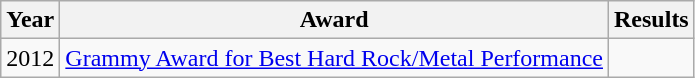<table class="wikitable">
<tr>
<th>Year</th>
<th>Award</th>
<th>Results</th>
</tr>
<tr>
<td>2012</td>
<td><a href='#'>Grammy Award for Best Hard Rock/Metal Performance</a></td>
<td></td>
</tr>
</table>
